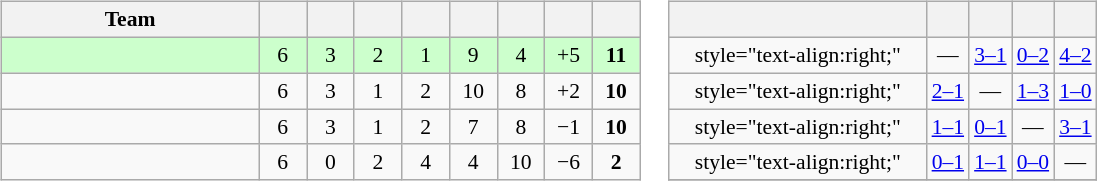<table>
<tr>
<td><br><table class="wikitable" style="text-align: center; font-size: 90%;">
<tr>
<th width=165>Team</th>
<th width=25></th>
<th width=25></th>
<th width=25></th>
<th width=25></th>
<th width=25></th>
<th width=25></th>
<th width=25></th>
<th width=25></th>
</tr>
<tr style="background:#cfc;">
<td align="left"></td>
<td>6</td>
<td>3</td>
<td>2</td>
<td>1</td>
<td>9</td>
<td>4</td>
<td>+5</td>
<td><strong>11</strong></td>
</tr>
<tr>
<td align="left"></td>
<td>6</td>
<td>3</td>
<td>1</td>
<td>2</td>
<td>10</td>
<td>8</td>
<td>+2</td>
<td><strong>10</strong></td>
</tr>
<tr>
<td align="left"></td>
<td>6</td>
<td>3</td>
<td>1</td>
<td>2</td>
<td>7</td>
<td>8</td>
<td>−1</td>
<td><strong>10</strong></td>
</tr>
<tr>
<td align="left"></td>
<td>6</td>
<td>0</td>
<td>2</td>
<td>4</td>
<td>4</td>
<td>10</td>
<td>−6</td>
<td><strong>2</strong></td>
</tr>
</table>
</td>
<td><br><table class="wikitable" style="text-align:center; font-size:90%;">
<tr>
<th width=165> </th>
<th></th>
<th></th>
<th></th>
<th></th>
</tr>
<tr>
<td>style="text-align:right;"</td>
<td>—</td>
<td><a href='#'>3–1</a></td>
<td><a href='#'>0–2</a></td>
<td><a href='#'>4–2</a></td>
</tr>
<tr>
<td>style="text-align:right;"</td>
<td><a href='#'>2–1</a></td>
<td>—</td>
<td><a href='#'>1–3</a></td>
<td><a href='#'>1–0</a></td>
</tr>
<tr>
<td>style="text-align:right;"</td>
<td><a href='#'>1–1</a></td>
<td><a href='#'>0–1</a></td>
<td>—</td>
<td><a href='#'>3–1</a></td>
</tr>
<tr>
<td>style="text-align:right;"</td>
<td><a href='#'>0–1</a></td>
<td><a href='#'>1–1</a></td>
<td><a href='#'>0–0</a></td>
<td>—</td>
</tr>
<tr>
</tr>
</table>
</td>
</tr>
</table>
